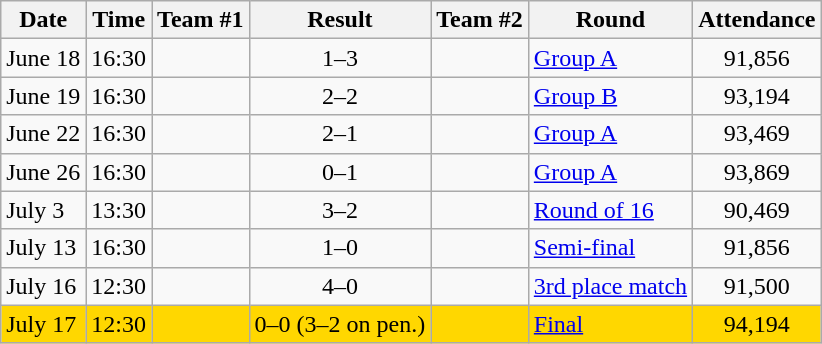<table class="wikitable sortable" style="text-align:left;">
<tr>
<th>Date</th>
<th>Time</th>
<th>Team #1</th>
<th>Result</th>
<th>Team #2</th>
<th>Round</th>
<th>Attendance</th>
</tr>
<tr>
<td>June 18</td>
<td>16:30</td>
<td></td>
<td style="text-align:center;">1–3</td>
<td></td>
<td><a href='#'>Group A</a></td>
<td style="text-align:center;">91,856</td>
</tr>
<tr>
<td>June 19</td>
<td>16:30</td>
<td></td>
<td style="text-align:center;">2–2</td>
<td></td>
<td><a href='#'>Group B</a></td>
<td style="text-align:center;">93,194</td>
</tr>
<tr>
<td>June 22</td>
<td>16:30</td>
<td></td>
<td style="text-align:center;">2–1</td>
<td></td>
<td><a href='#'>Group A</a></td>
<td style="text-align:center;">93,469</td>
</tr>
<tr>
<td>June 26</td>
<td>16:30</td>
<td></td>
<td style="text-align:center;">0–1</td>
<td></td>
<td><a href='#'>Group A</a></td>
<td style="text-align:center;">93,869</td>
</tr>
<tr>
<td>July 3</td>
<td>13:30</td>
<td></td>
<td style="text-align:center;">3–2</td>
<td></td>
<td><a href='#'>Round of 16</a></td>
<td style="text-align:center;">90,469</td>
</tr>
<tr>
<td>July 13</td>
<td>16:30</td>
<td></td>
<td style="text-align:center;">1–0</td>
<td></td>
<td><a href='#'>Semi-final</a></td>
<td style="text-align:center;">91,856</td>
</tr>
<tr>
<td>July 16</td>
<td>12:30</td>
<td></td>
<td style="text-align:center;">4–0</td>
<td></td>
<td><a href='#'>3rd place match</a></td>
<td style="text-align:center;">91,500</td>
</tr>
<tr bgcolor=gold>
<td>July 17</td>
<td>12:30</td>
<td></td>
<td style="text-align:center;">0–0 (3–2 on pen.)</td>
<td></td>
<td><a href='#'>Final</a></td>
<td style="text-align:center;">94,194</td>
</tr>
</table>
